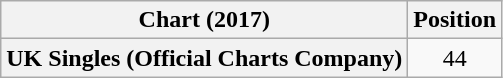<table class="wikitable plainrowheaders" style="text-align:center">
<tr>
<th>Chart (2017)</th>
<th>Position</th>
</tr>
<tr>
<th scope="row">UK Singles (Official Charts Company)</th>
<td>44</td>
</tr>
</table>
